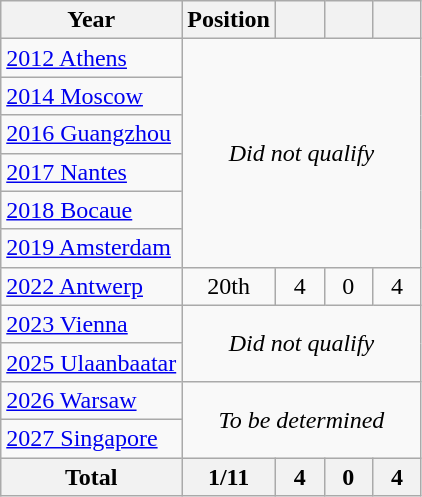<table class="wikitable" style="text-align: center;">
<tr>
<th>Year</th>
<th>Position</th>
<th width=25px></th>
<th width=25px></th>
<th width=25px></th>
</tr>
<tr>
<td style="text-align:left;"> <a href='#'>2012 Athens</a></td>
<td colspan=4 rowspan=6><em>Did not qualify</em></td>
</tr>
<tr>
<td style="text-align:left;"> <a href='#'>2014 Moscow</a></td>
</tr>
<tr>
<td style="text-align:left;"> <a href='#'>2016 Guangzhou</a></td>
</tr>
<tr>
<td style="text-align:left;"> <a href='#'>2017 Nantes</a></td>
</tr>
<tr>
<td style="text-align:left;"> <a href='#'>2018 Bocaue</a></td>
</tr>
<tr>
<td style="text-align:left;"> <a href='#'>2019 Amsterdam</a></td>
</tr>
<tr>
<td style="text-align:left;"> <a href='#'>2022 Antwerp</a></td>
<td>20th</td>
<td>4</td>
<td>0</td>
<td>4</td>
</tr>
<tr>
<td style="text-align:left;"> <a href='#'>2023 Vienna</a></td>
<td colspan = 4 rowspan = 2><em>Did not qualify</em></td>
</tr>
<tr>
<td style="text-align:left;"> <a href='#'>2025 Ulaanbaatar</a></td>
</tr>
<tr>
<td style="text-align:left;"> <a href='#'>2026 Warsaw</a></td>
<td colspan = 4 rowspan = 2><em>To be determined</em></td>
</tr>
<tr>
<td style="text-align:left;"> <a href='#'>2027 Singapore</a></td>
</tr>
<tr>
<th>Total</th>
<th>1/11</th>
<th>4</th>
<th>0</th>
<th>4</th>
</tr>
</table>
